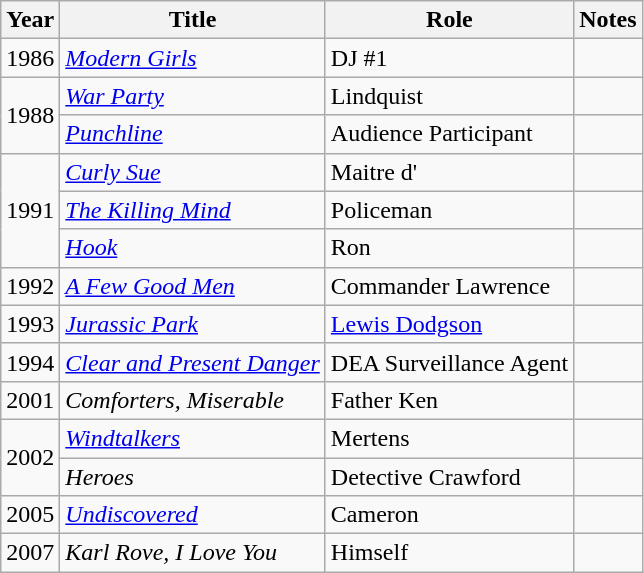<table class="wikitable sortable">
<tr>
<th>Year</th>
<th>Title</th>
<th>Role</th>
<th>Notes</th>
</tr>
<tr>
<td>1986</td>
<td><em><a href='#'>Modern Girls</a></em></td>
<td>DJ #1</td>
<td></td>
</tr>
<tr>
<td rowspan="2">1988</td>
<td><em><a href='#'>War Party</a></em></td>
<td>Lindquist</td>
<td></td>
</tr>
<tr>
<td><em><a href='#'>Punchline</a></em></td>
<td>Audience Participant</td>
<td></td>
</tr>
<tr>
<td rowspan="3">1991</td>
<td><em><a href='#'>Curly Sue</a></em></td>
<td>Maitre d'</td>
<td></td>
</tr>
<tr>
<td><em><a href='#'>The Killing Mind</a></em></td>
<td>Policeman</td>
<td></td>
</tr>
<tr>
<td><em><a href='#'>Hook</a></em></td>
<td>Ron</td>
<td></td>
</tr>
<tr>
<td>1992</td>
<td><em><a href='#'>A Few Good Men</a></em></td>
<td>Commander Lawrence</td>
<td></td>
</tr>
<tr>
<td>1993</td>
<td><em><a href='#'>Jurassic Park</a></em></td>
<td><a href='#'>Lewis Dodgson</a></td>
<td></td>
</tr>
<tr>
<td>1994</td>
<td><em><a href='#'>Clear and Present Danger</a></em></td>
<td>DEA Surveillance Agent</td>
<td></td>
</tr>
<tr>
<td>2001</td>
<td><em>Comforters, Miserable</em></td>
<td>Father Ken</td>
<td></td>
</tr>
<tr>
<td rowspan="2">2002</td>
<td><em><a href='#'>Windtalkers</a></em></td>
<td>Mertens</td>
<td></td>
</tr>
<tr>
<td><em>Heroes</em></td>
<td>Detective Crawford</td>
<td></td>
</tr>
<tr>
<td>2005</td>
<td><em><a href='#'>Undiscovered</a></em></td>
<td>Cameron</td>
<td></td>
</tr>
<tr>
<td>2007</td>
<td><em>Karl Rove, I Love You</em></td>
<td>Himself</td>
<td></td>
</tr>
</table>
